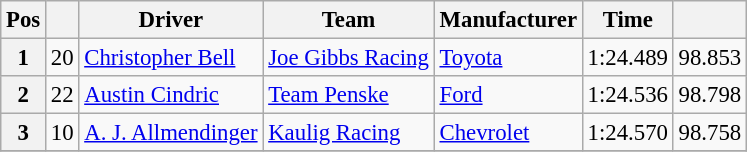<table class="wikitable" style="font-size:95%">
<tr>
<th>Pos</th>
<th></th>
<th>Driver</th>
<th>Team</th>
<th>Manufacturer</th>
<th>Time</th>
<th></th>
</tr>
<tr>
<th>1</th>
<td>20</td>
<td><a href='#'>Christopher Bell</a></td>
<td><a href='#'>Joe Gibbs Racing</a></td>
<td><a href='#'>Toyota</a></td>
<td>1:24.489</td>
<td>98.853</td>
</tr>
<tr>
<th>2</th>
<td>22</td>
<td><a href='#'>Austin Cindric</a></td>
<td><a href='#'>Team Penske</a></td>
<td><a href='#'>Ford</a></td>
<td>1:24.536</td>
<td>98.798</td>
</tr>
<tr>
<th>3</th>
<td>10</td>
<td><a href='#'>A. J. Allmendinger</a></td>
<td><a href='#'>Kaulig Racing</a></td>
<td><a href='#'>Chevrolet</a></td>
<td>1:24.570</td>
<td>98.758</td>
</tr>
<tr>
</tr>
</table>
